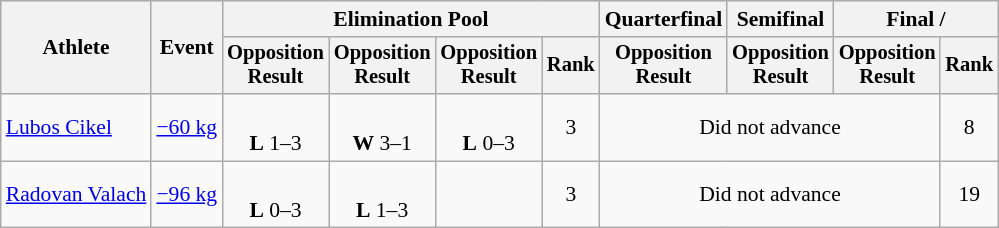<table class="wikitable" style="font-size:90%">
<tr>
<th rowspan="2">Athlete</th>
<th rowspan="2">Event</th>
<th colspan=4>Elimination Pool</th>
<th>Quarterfinal</th>
<th>Semifinal</th>
<th colspan=2>Final / </th>
</tr>
<tr style="font-size: 95%">
<th>Opposition<br>Result</th>
<th>Opposition<br>Result</th>
<th>Opposition<br>Result</th>
<th>Rank</th>
<th>Opposition<br>Result</th>
<th>Opposition<br>Result</th>
<th>Opposition<br>Result</th>
<th>Rank</th>
</tr>
<tr align=center>
<td align=left><a href='#'>Lubos Cikel</a></td>
<td><a href='#'>−60 kg</a></td>
<td><br><strong>L</strong> 1–3 <sup></sup></td>
<td><br><strong>W</strong> 3–1 <sup></sup></td>
<td><br><strong>L</strong> 0–3 <sup></sup></td>
<td>3</td>
<td colspan=3>Did not advance</td>
<td>8</td>
</tr>
<tr align=center>
<td align=left><a href='#'>Radovan Valach</a></td>
<td><a href='#'>−96 kg</a></td>
<td><br><strong>L</strong> 0–3 <sup></sup></td>
<td><br><strong>L</strong> 1–3 <sup></sup></td>
<td></td>
<td>3</td>
<td colspan=3>Did not advance</td>
<td>19</td>
</tr>
</table>
